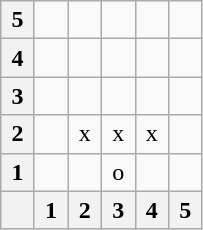<table class="wikitable" style="text-align:center">
<tr>
<th>5</th>
<td></td>
<td></td>
<td></td>
<td></td>
<td></td>
</tr>
<tr>
<th>4</th>
<td></td>
<td></td>
<td></td>
<td></td>
<td></td>
</tr>
<tr>
<th>3</th>
<td></td>
<td></td>
<td></td>
<td></td>
<td></td>
</tr>
<tr>
<th>2</th>
<td></td>
<td>x</td>
<td>x</td>
<td>x</td>
<td></td>
</tr>
<tr>
<th>1</th>
<td></td>
<td></td>
<td>o</td>
<td></td>
<td></td>
</tr>
<tr>
<th width="15"></th>
<th style="width:15px;">1</th>
<th style="width:15px;">2</th>
<th style="width:15px;">3</th>
<th style="width:15px;">4</th>
<th style="width:15px;">5</th>
</tr>
</table>
